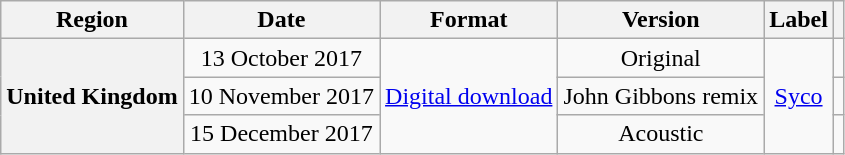<table class="wikitable plainrowheaders" style="text-align:center;">
<tr>
<th>Region</th>
<th>Date</th>
<th>Format</th>
<th>Version</th>
<th>Label</th>
<th></th>
</tr>
<tr>
<th scope="row" rowspan="3">United Kingdom</th>
<td>13 October 2017</td>
<td rowspan="3"><a href='#'>Digital download</a></td>
<td>Original</td>
<td rowspan="3"><a href='#'>Syco</a></td>
<td></td>
</tr>
<tr>
<td>10 November 2017</td>
<td>John Gibbons remix</td>
<td></td>
</tr>
<tr>
<td>15 December 2017</td>
<td>Acoustic</td>
<td></td>
</tr>
</table>
